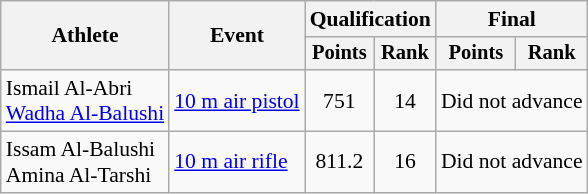<table class=wikitable style=font-size:90%;text-align:center>
<tr>
<th rowspan="2">Athlete</th>
<th rowspan="2">Event</th>
<th colspan=2>Qualification</th>
<th colspan=2>Final</th>
</tr>
<tr style="font-size:95%">
<th>Points</th>
<th>Rank</th>
<th>Points</th>
<th>Rank</th>
</tr>
<tr>
<td align=left>Ismail Al-Abri<br><a href='#'>Wadha Al-Balushi</a></td>
<td align=left><a href='#'>10 m air pistol</a></td>
<td>751</td>
<td>14</td>
<td colspan=2>Did not advance</td>
</tr>
<tr>
<td align=left>Issam Al-Balushi<br>Amina Al-Tarshi</td>
<td align=left><a href='#'>10 m air rifle</a></td>
<td>811.2</td>
<td>16</td>
<td colspan=2>Did not advance</td>
</tr>
</table>
